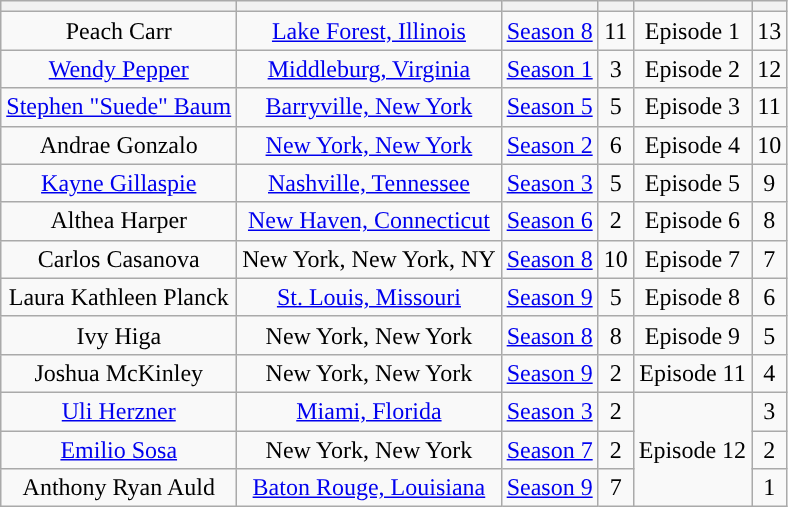<table class="wikitable sortable" style="text-align:center;">
<tr>
<th></th>
<th></th>
<th></th>
<th></th>
<th></th>
<th></th>
</tr>
<tr>
<td>Peach Carr</td>
<td><a href='#'>Lake Forest, Illinois</a></td>
<td><a href='#'>Season 8</a></td>
<td>11</td>
<td>Episode 1</td>
<td>13</td>
</tr>
<tr>
<td><a href='#'>Wendy Pepper</a></td>
<td><a href='#'>Middleburg, Virginia</a></td>
<td><a href='#'>Season 1</a></td>
<td>3</td>
<td>Episode 2</td>
<td>12</td>
</tr>
<tr>
<td><a href='#'>Stephen "Suede" Baum</a></td>
<td><a href='#'>Barryville, New York</a></td>
<td><a href='#'>Season 5</a></td>
<td>5</td>
<td>Episode 3</td>
<td>11</td>
</tr>
<tr>
<td>Andrae Gonzalo</td>
<td><a href='#'>New York, New York</a></td>
<td><a href='#'>Season 2</a></td>
<td>6</td>
<td>Episode 4</td>
<td>10</td>
</tr>
<tr>
<td><a href='#'>Kayne Gillaspie</a></td>
<td><a href='#'>Nashville, Tennessee</a></td>
<td><a href='#'>Season 3</a></td>
<td>5</td>
<td>Episode 5</td>
<td>9</td>
</tr>
<tr>
<td>Althea Harper</td>
<td><a href='#'>New Haven, Connecticut</a></td>
<td><a href='#'>Season 6</a></td>
<td>2</td>
<td>Episode 6</td>
<td>8</td>
</tr>
<tr>
<td>Carlos Casanova</td>
<td>New York, New York, NY</td>
<td><a href='#'>Season 8</a></td>
<td>10</td>
<td>Episode 7</td>
<td>7</td>
</tr>
<tr>
<td>Laura Kathleen Planck</td>
<td><a href='#'>St. Louis, Missouri</a></td>
<td><a href='#'>Season 9</a></td>
<td>5</td>
<td>Episode 8</td>
<td>6</td>
</tr>
<tr>
<td>Ivy Higa</td>
<td>New York, New York</td>
<td><a href='#'>Season 8</a></td>
<td>8</td>
<td>Episode 9</td>
<td>5</td>
</tr>
<tr>
<td>Joshua McKinley</td>
<td>New York, New York</td>
<td><a href='#'>Season 9</a></td>
<td>2</td>
<td>Episode 11</td>
<td>4</td>
</tr>
<tr>
<td><a href='#'>Uli Herzner</a></td>
<td><a href='#'>Miami, Florida</a></td>
<td><a href='#'>Season 3</a></td>
<td>2</td>
<td rowspan="3">Episode 12</td>
<td>3</td>
</tr>
<tr>
<td><a href='#'>Emilio Sosa</a></td>
<td>New York, New York</td>
<td><a href='#'>Season 7</a></td>
<td>2</td>
<td>2</td>
</tr>
<tr>
<td>Anthony Ryan Auld</td>
<td><a href='#'>Baton Rouge, Louisiana</a></td>
<td><a href='#'>Season 9</a></td>
<td>7</td>
<td>1</td>
</tr>
</table>
